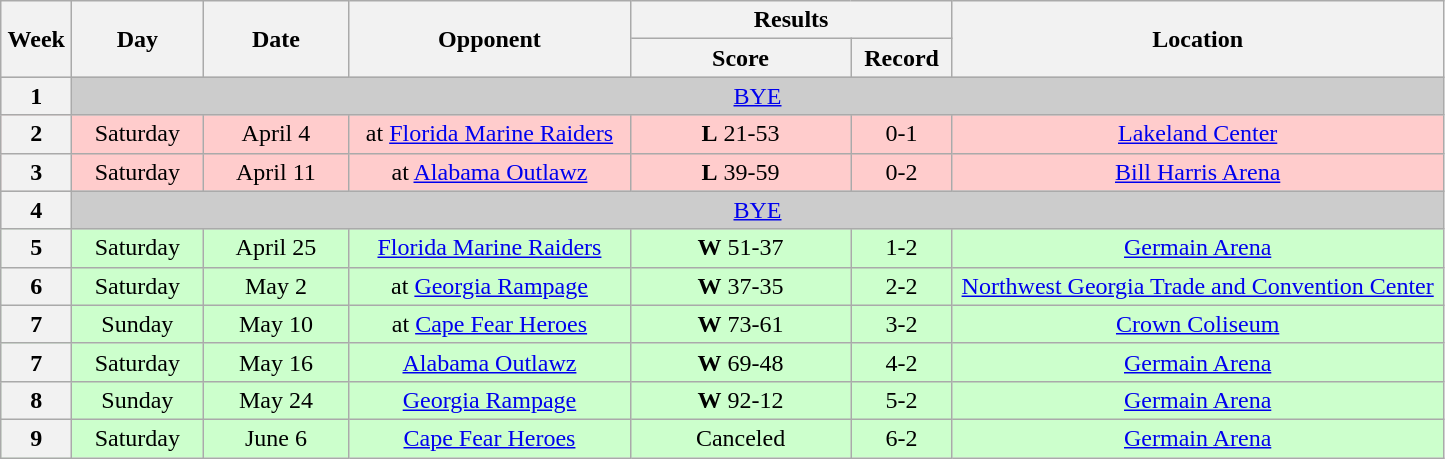<table class="wikitable">
<tr>
<th rowspan="2" width="40">Week</th>
<th rowspan="2" width="80">Day</th>
<th rowspan="2" width="90">Date</th>
<th rowspan="2" width="180">Opponent</th>
<th colspan="2" width="200">Results</th>
<th rowspan="2" width="320">Location</th>
</tr>
<tr>
<th width="140">Score</th>
<th width="60">Record</th>
</tr>
<tr align="center" bgcolor="#CCCCCC">
<th>1</th>
<td colSpan=6><a href='#'>BYE</a></td>
</tr>
<tr align="center" bgcolor="#FFCCCC">
<th>2</th>
<td>Saturday</td>
<td>April 4</td>
<td>at <a href='#'>Florida Marine Raiders</a></td>
<td><strong>L</strong> 21-53</td>
<td>0-1</td>
<td><a href='#'>Lakeland Center</a></td>
</tr>
<tr align="center" bgcolor="#FFCCCC">
<th>3</th>
<td>Saturday</td>
<td>April 11</td>
<td>at <a href='#'>Alabama Outlawz</a></td>
<td><strong>L</strong> 39-59</td>
<td>0-2</td>
<td><a href='#'>Bill Harris Arena</a></td>
</tr>
<tr align="center" bgcolor="#CCCCCC">
<th>4</th>
<td colSpan=6><a href='#'>BYE</a></td>
</tr>
<tr align="center" bgcolor="#CCFFCC">
<th>5</th>
<td>Saturday</td>
<td>April 25</td>
<td><a href='#'>Florida Marine Raiders</a></td>
<td><strong>W</strong> 51-37</td>
<td>1-2</td>
<td><a href='#'>Germain Arena</a></td>
</tr>
<tr align="center" bgcolor="#CCFFCC">
<th>6</th>
<td>Saturday</td>
<td>May 2</td>
<td>at <a href='#'>Georgia Rampage</a></td>
<td><strong>W</strong> 37-35</td>
<td>2-2</td>
<td><a href='#'>Northwest Georgia Trade and Convention Center</a></td>
</tr>
<tr align="center" bgcolor="#CCFFCC">
<th>7</th>
<td>Sunday</td>
<td>May 10</td>
<td>at <a href='#'>Cape Fear Heroes</a></td>
<td><strong>W</strong> 73-61</td>
<td>3-2</td>
<td><a href='#'>Crown Coliseum</a></td>
</tr>
<tr align="center" bgcolor="#CCFFCC">
<th>7</th>
<td>Saturday</td>
<td>May 16</td>
<td><a href='#'>Alabama Outlawz</a></td>
<td><strong>W</strong> 69-48</td>
<td>4-2</td>
<td><a href='#'>Germain Arena</a></td>
</tr>
<tr align="center" bgcolor="#CCFFCC">
<th>8</th>
<td>Sunday</td>
<td>May 24</td>
<td><a href='#'>Georgia Rampage</a></td>
<td><strong>W</strong> 92-12</td>
<td>5-2</td>
<td><a href='#'>Germain Arena</a></td>
</tr>
<tr align="center" bgcolor="#CCFFCC">
<th>9</th>
<td>Saturday</td>
<td>June 6</td>
<td><a href='#'>Cape Fear Heroes</a></td>
<td>Canceled</td>
<td>6-2</td>
<td><a href='#'>Germain Arena</a></td>
</tr>
</table>
